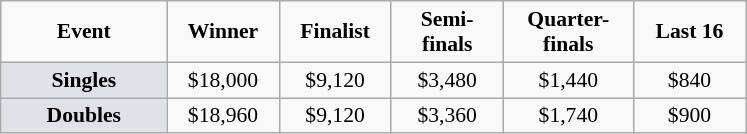<table class="wikitable" style="font-size:90%; text-align:center">
<tr>
<td width="104px"><strong>Event</strong></td>
<td width="68px"><strong>Winner</strong></td>
<td width="68px"><strong>Finalist</strong></td>
<td width="68px"><strong>Semi-finals</strong></td>
<td width="80px"><strong>Quarter-finals</strong></td>
<td width="68px"><strong>Last 16</strong></td>
</tr>
<tr>
<td bgcolor="#dfe2e9"><strong>Singles</strong></td>
<td>$18,000</td>
<td>$9,120</td>
<td>$3,480</td>
<td>$1,440</td>
<td>$840</td>
</tr>
<tr>
<td bgcolor="#dfe2e9"><strong>Doubles</strong></td>
<td>$18,960</td>
<td>$9,120</td>
<td>$3,360</td>
<td>$1,740</td>
<td>$900</td>
</tr>
</table>
